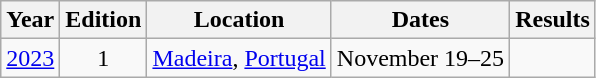<table class="wikitable">
<tr>
<th>Year</th>
<th>Edition</th>
<th>Location</th>
<th>Dates</th>
<th>Results</th>
</tr>
<tr>
<td><a href='#'>2023</a></td>
<td align=center>1</td>
<td> <a href='#'>Madeira</a>, <a href='#'>Portugal</a></td>
<td>November 19–25</td>
<td></td>
</tr>
</table>
